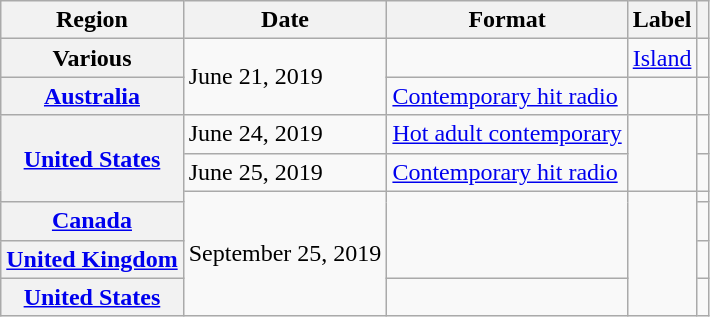<table class="wikitable sortable plainrowheaders">
<tr>
<th scope="col">Region</th>
<th scope="col">Date</th>
<th scope="col">Format</th>
<th scope="col">Label</th>
<th scope="col"></th>
</tr>
<tr>
<th scope="row">Various</th>
<td rowspan="2">June 21, 2019</td>
<td></td>
<td><a href='#'>Island</a></td>
<td></td>
</tr>
<tr>
<th scope="row"><a href='#'>Australia</a></th>
<td><a href='#'>Contemporary hit radio</a></td>
<td></td>
<td></td>
</tr>
<tr>
<th scope="row" rowspan="3"><a href='#'>United States</a></th>
<td>June 24, 2019</td>
<td><a href='#'>Hot adult contemporary</a></td>
<td rowspan="2"></td>
<td></td>
</tr>
<tr>
<td>June 25, 2019</td>
<td><a href='#'>Contemporary hit radio</a></td>
<td></td>
</tr>
<tr>
<td rowspan="4">September 25, 2019</td>
<td rowspan="3"></td>
<td rowspan="4"></td>
<td></td>
</tr>
<tr>
<th scope="row"><a href='#'>Canada</a></th>
<td></td>
</tr>
<tr>
<th scope="row"><a href='#'>United Kingdom</a></th>
<td></td>
</tr>
<tr>
<th scope="row"><a href='#'>United States</a></th>
<td></td>
<td></td>
</tr>
</table>
